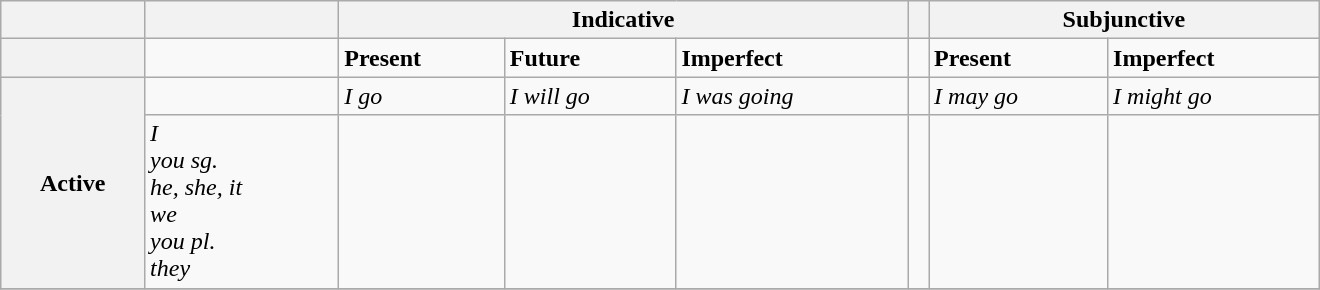<table class="wikitable" style="width: 55em;">
<tr>
<th></th>
<th></th>
<th colspan="3">Indicative</th>
<th></th>
<th colspan="2">Subjunctive</th>
</tr>
<tr>
<th></th>
<td></td>
<td><strong>Present</strong></td>
<td><strong>Future</strong></td>
<td><strong>Imperfect</strong></td>
<td></td>
<td><strong>Present</strong></td>
<td><strong>Imperfect</strong></td>
</tr>
<tr>
<th rowspan=2>Active</th>
<td></td>
<td><em>I go</em></td>
<td><em>I will go</em></td>
<td><em>I was going</em></td>
<td></td>
<td><em>I may go</em></td>
<td><em>I might go</em></td>
</tr>
<tr>
<td><em>I<br>you sg.<br>he, she, it<br>we<br>you pl.<br>they</em></td>
<td><strong></strong></td>
<td><strong></strong></td>
<td><strong></strong></td>
<td></td>
<td><strong></strong></td>
<td><strong></strong></td>
</tr>
<tr>
</tr>
</table>
